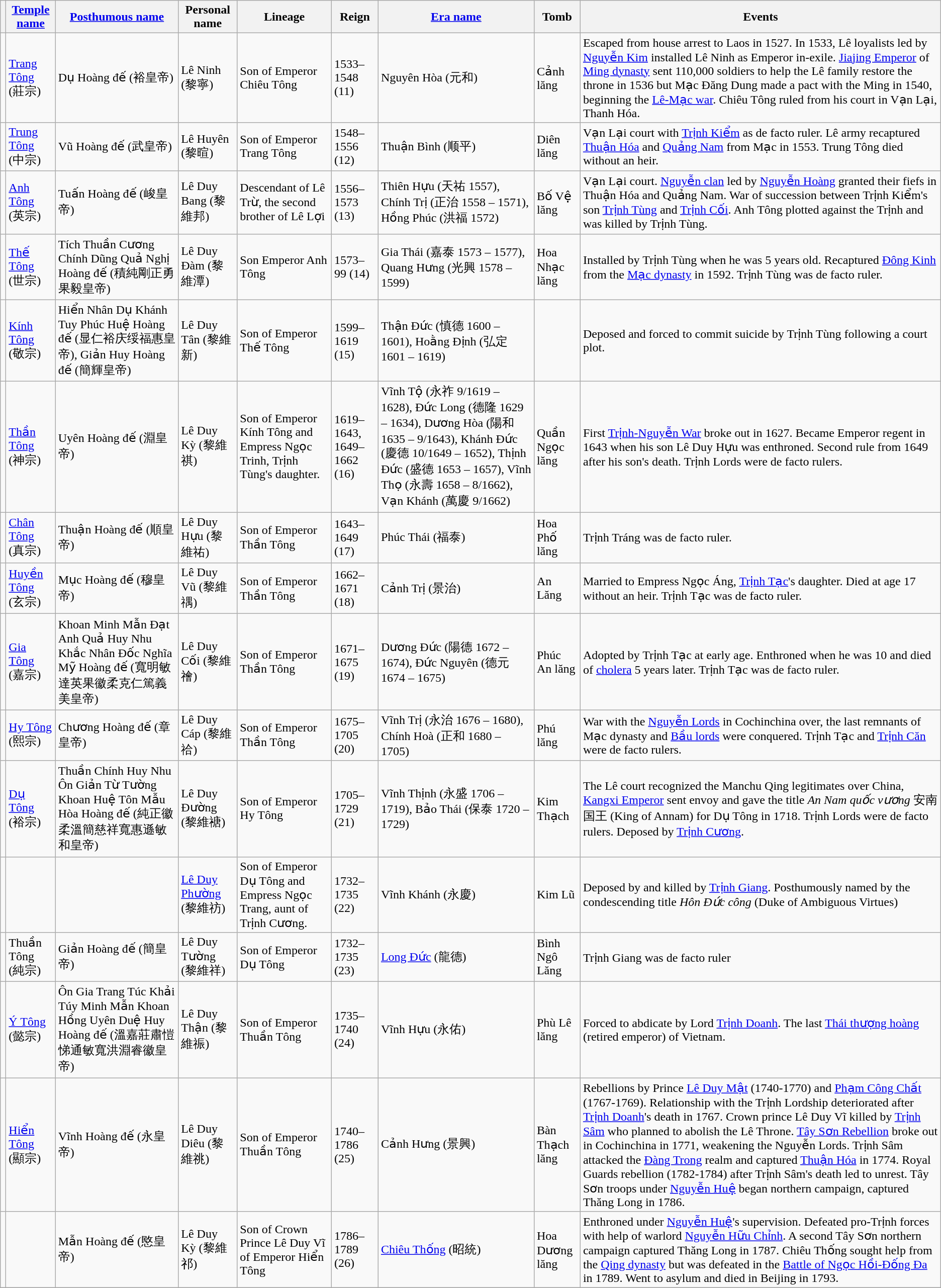<table class="wikitable">
<tr>
<th></th>
<th><a href='#'>Temple name</a></th>
<th><a href='#'>Posthumous name</a></th>
<th>Personal name</th>
<th>Lineage</th>
<th>Reign</th>
<th><a href='#'>Era name</a></th>
<th>Tomb</th>
<th>Events</th>
</tr>
<tr>
<td></td>
<td><a href='#'>Trang Tông</a> (莊宗)</td>
<td>Dụ Hoàng đế (裕皇帝)</td>
<td>Lê Ninh (黎寧)</td>
<td>Son of Emperor Chiêu Tông</td>
<td>1533–1548 (11)</td>
<td>Nguyên Hòa (元和)</td>
<td>Cảnh lăng</td>
<td>Escaped from house arrest to Laos in 1527. In 1533, Lê loyalists led by <a href='#'>Nguyễn Kim</a> installed Lê Ninh as Emperor in-exile. <a href='#'>Jiajing Emperor</a> of <a href='#'>Ming dynasty</a> sent 110,000 soldiers to help the Lê family restore the throne in 1536 but Mạc Đăng Dung made a pact with the Ming in 1540, beginning the <a href='#'>Lê-Mạc war</a>. Chiêu Tông ruled from his court in Vạn Lại, Thanh Hóa.</td>
</tr>
<tr>
<td></td>
<td><a href='#'>Trung Tông</a> (中宗)</td>
<td>Vũ Hoàng đế (武皇帝)</td>
<td>Lê Huyên (黎暄)</td>
<td>Son of Emperor Trang Tông</td>
<td>1548–1556 (12)</td>
<td>Thuận Bình (顺平)</td>
<td>Diên lăng</td>
<td>Vạn Lại court with <a href='#'>Trịnh Kiểm</a> as de facto ruler. Lê army recaptured <a href='#'>Thuận Hóa</a> and <a href='#'>Quảng Nam</a> from Mạc in 1553. Trung Tông died without an heir.</td>
</tr>
<tr>
<td></td>
<td><a href='#'>Anh Tông</a> (英宗)</td>
<td>Tuấn Hoàng đế (峻皇帝)</td>
<td>Lê Duy Bang (黎維邦)</td>
<td>Descendant of Lê Trừ, the second brother of Lê Lợi</td>
<td>1556–1573 (13)</td>
<td>Thiên Hựu (天祐 1557), Chính Trị (正治 1558 – 1571), Hồng Phúc (洪福 1572)</td>
<td>Bố Vệ lăng</td>
<td>Vạn Lại court. <a href='#'>Nguyễn clan</a> led by <a href='#'>Nguyễn Hoàng</a> granted their fiefs in Thuận Hóa and Quảng Nam. War of succession between Trịnh Kiểm's son <a href='#'>Trịnh Tùng</a> and <a href='#'>Trịnh Cối</a>. Anh Tông plotted against the Trịnh and was killed by Trịnh Tùng.</td>
</tr>
<tr>
<td></td>
<td><a href='#'>Thế Tông</a> (世宗)</td>
<td>Tích Thuần Cương Chính Dũng Quả Nghị Hoàng đế (積純剛正勇果毅皇帝)</td>
<td>Lê Duy Đàm (黎維潭)</td>
<td>Son Emperor Anh Tông</td>
<td>1573–99 (14)</td>
<td>Gia Thái (嘉泰 1573 – 1577), Quang Hưng (光興 1578 – 1599)</td>
<td>Hoa Nhạc lăng</td>
<td>Installed by Trịnh Tùng when he was 5 years old. Recaptured <a href='#'>Đông Kinh</a> from the <a href='#'>Mạc dynasty</a> in 1592. Trịnh Tùng was de facto ruler.</td>
</tr>
<tr>
<td></td>
<td><a href='#'>Kính Tông</a> (敬宗)</td>
<td>Hiển Nhân Dụ Khánh Tuy Phúc Huệ Hoàng đế (显仁裕庆绥福惠皇帝), Giản Huy Hoàng đế (簡輝皇帝)</td>
<td>Lê Duy Tân (黎維新)</td>
<td>Son of Emperor Thế Tông</td>
<td>1599–1619 (15)</td>
<td>Thận Đức (慎德 1600 – 1601), Hoằng Định (弘定 1601 – 1619)</td>
<td></td>
<td>Deposed and forced to commit suicide by Trịnh Tùng following a court plot.</td>
</tr>
<tr>
<td></td>
<td><a href='#'>Thần Tông</a> (神宗)</td>
<td>Uyên Hoàng đế (淵皇帝)</td>
<td>Lê Duy Kỳ (黎維祺)</td>
<td>Son of Emperor Kính Tông and Empress Ngọc Trinh, Trịnh Tùng's daughter.</td>
<td>1619–1643, 1649–1662 (16)</td>
<td>Vĩnh Tộ (永祚 9/1619 – 1628), Đức Long (德隆 1629 – 1634), Dương Hòa (陽和 1635 – 9/1643), Khánh Đức (慶德 10/1649 – 1652), Thịnh Đức (盛德 1653 – 1657), Vĩnh Thọ (永壽 1658 – 8/1662), Vạn Khánh (萬慶 9/1662)</td>
<td>Quần Ngọc lăng</td>
<td>First <a href='#'>Trịnh-Nguyễn War</a> broke out in 1627. Became Emperor regent in 1643 when his son Lê Duy Hựu was enthroned. Second rule from 1649 after his son's death. Trịnh Lords were de facto rulers.</td>
</tr>
<tr>
<td></td>
<td><a href='#'>Chân Tông</a> (真宗)</td>
<td>Thuận Hoàng đế (順皇帝)</td>
<td>Lê Duy Hựu (黎維祐)</td>
<td>Son of Emperor Thần Tông</td>
<td>1643–1649 (17)</td>
<td>Phúc Thái (福泰)</td>
<td>Hoa Phố lăng</td>
<td>Trịnh Tráng was de facto ruler.</td>
</tr>
<tr>
<td></td>
<td><a href='#'>Huyền Tông</a> (玄宗)</td>
<td>Mục Hoàng đế (穆皇帝)</td>
<td>Lê Duy Vũ (黎維禑)</td>
<td>Son of Emperor Thần Tông</td>
<td>1662–1671 (18)</td>
<td>Cảnh Trị (景治)</td>
<td>An Lăng</td>
<td>Married to Empress Ngọc Áng, <a href='#'>Trịnh Tạc</a>'s daughter. Died at age 17 without an heir. Trịnh Tạc was de facto ruler.</td>
</tr>
<tr>
<td></td>
<td><a href='#'>Gia Tông</a> (嘉宗)</td>
<td>Khoan Minh Mẫn Đạt Anh Quả Huy Nhu Khắc Nhân Đốc Nghĩa Mỹ Hoàng đế (寬明敏達英果徽柔克仁篤義美皇帝)</td>
<td>Lê Duy Cối (黎維禬)</td>
<td>Son of Emperor Thần Tông</td>
<td>1671–1675 (19)</td>
<td>Dương Đức (陽德 1672 – 1674), Đức Nguyên (德元 1674 – 1675)</td>
<td>Phúc An lăng</td>
<td>Adopted by Trịnh Tạc at early age. Enthroned when he was 10 and died of <a href='#'>cholera</a> 5 years later. Trịnh Tạc was de facto ruler.</td>
</tr>
<tr>
<td></td>
<td><a href='#'>Hy Tông</a> (熙宗)</td>
<td>Chương Hoàng đế (章皇帝)</td>
<td>Lê Duy Cáp (黎維祫)</td>
<td>Son of Emperor Thần Tông</td>
<td>1675–1705 (20)</td>
<td>Vĩnh Trị (永治 1676 – 1680), Chính Hoà (正和 1680 – 1705)</td>
<td>Phú lăng</td>
<td>War with the <a href='#'>Nguyễn Lords</a> in Cochinchina over, the last remnants of Mạc dynasty and <a href='#'>Bầu lords</a> were conquered. Trịnh Tạc and <a href='#'>Trịnh Căn</a> were de facto rulers.</td>
</tr>
<tr>
<td></td>
<td><a href='#'>Dụ Tông</a> (裕宗)</td>
<td>Thuần Chính Huy Nhu Ôn Giản Từ Tường Khoan Huệ Tôn Mẫu Hòa Hoàng đế (純正徽柔溫簡慈祥寬惠遜敏和皇帝)</td>
<td>Lê Duy Đường (黎維禟)</td>
<td>Son of Emperor Hy Tông</td>
<td>1705–1729 (21)</td>
<td>Vĩnh Thịnh (永盛 1706 – 1719), Bảo Thái (保泰 1720 – 1729)</td>
<td>Kim Thạch</td>
<td>The Lê court recognized the Manchu Qing legitimates over China, <a href='#'>Kangxi Emperor</a> sent envoy and gave the title <em>An Nam quốc vương</em> 安南国王 (King of Annam) for Dụ Tông in 1718. Trịnh Lords were de facto rulers. Deposed by <a href='#'>Trịnh Cương</a>.</td>
</tr>
<tr>
<td></td>
<td></td>
<td></td>
<td><a href='#'>Lê Duy Phường</a> (黎維祊)</td>
<td>Son of Emperor Dụ Tông and Empress Ngọc Trang, aunt of Trịnh Cương.</td>
<td>1732–1735 (22)</td>
<td>Vĩnh Khánh (永慶)</td>
<td>Kim Lũ</td>
<td>Deposed by and killed by <a href='#'>Trịnh Giang</a>. Posthumously named by the condescending title <em>Hôn Đức công</em> (Duke of Ambiguous Virtues)</td>
</tr>
<tr>
<td></td>
<td>Thuần Tông (純宗)</td>
<td>Giản Hoàng đế (簡皇帝)</td>
<td>Lê Duy Tường (黎維祥)</td>
<td>Son of Emperor Dụ Tông</td>
<td>1732–1735 (23)</td>
<td><a href='#'>Long Đức</a> (龍德)</td>
<td>Bình Ngô Lăng</td>
<td>Trịnh Giang was de facto ruler</td>
</tr>
<tr>
<td></td>
<td><a href='#'>Ý Tông</a> (懿宗)</td>
<td>Ôn Gia Trang Túc Khải Túy Minh Mẫn Khoan Hồng Uyên Duệ Huy Hoàng đế (溫嘉莊肅愷悌通敏寬洪淵睿徽皇帝)</td>
<td>Lê Duy Thận (黎維祳)</td>
<td>Son of Emperor Thuần Tông</td>
<td>1735–1740 (24)</td>
<td>Vĩnh Hựu (永佑)</td>
<td>Phù Lê lăng</td>
<td>Forced to abdicate by Lord <a href='#'>Trịnh Doanh</a>. The last <a href='#'>Thái thượng hoàng</a> (retired emperor) of Vietnam.</td>
</tr>
<tr>
<td></td>
<td><a href='#'>Hiển Tông</a> (顯宗)</td>
<td>Vĩnh Hoàng đế (永皇帝)</td>
<td>Lê Duy Diêu (黎維祧)</td>
<td>Son of Emperor Thuần Tông</td>
<td>1740–1786 (25)</td>
<td>Cảnh Hưng (景興)</td>
<td>Bàn Thạch lăng</td>
<td>Rebellions by Prince <a href='#'>Lê Duy Mật</a> (1740-1770) and <a href='#'>Phạm Công Chất</a> (1767-1769). Relationship with the Trịnh Lordship deteriorated after <a href='#'>Trịnh Doanh</a>'s death in 1767. Crown prince Lê Duy Vĩ killed by <a href='#'>Trịnh Sâm</a> who planned to abolish the Lê Throne. <a href='#'>Tây Sơn Rebellion</a> broke out in Cochinchina in 1771, weakening the Nguyễn Lords. Trịnh Sâm attacked the <a href='#'>Đàng Trong</a> realm and captured <a href='#'>Thuận Hóa</a> in 1774. Royal Guards rebellion (1782-1784) after Trịnh Sâm's death led to unrest. Tây Sơn troops under <a href='#'>Nguyễn Huệ</a> began northern campaign, captured Thăng Long in 1786.</td>
</tr>
<tr>
<td></td>
<td></td>
<td>Mẫn Hoàng đế (愍皇帝)</td>
<td>Lê Duy Kỳ (黎維祁)</td>
<td>Son of Crown Prince Lê Duy Vĩ of Emperor Hiển Tông</td>
<td>1786–1789 (26)</td>
<td><a href='#'>Chiêu Thống</a> (昭統)</td>
<td>Hoa Dương lăng</td>
<td>Enthroned under <a href='#'>Nguyễn Huệ</a>'s supervision. Defeated pro-Trịnh forces with help of warlord <a href='#'>Nguyễn Hữu Chỉnh</a>. A second Tây Sơn northern campaign captured Thăng Long in 1787. Chiêu Thống sought help from the <a href='#'>Qing dynasty</a> but was defeated in the <a href='#'>Battle of Ngọc Hồi-Đống Đa</a> in 1789. Went to asylum and died in Beijing in 1793.</td>
</tr>
<tr>
</tr>
</table>
